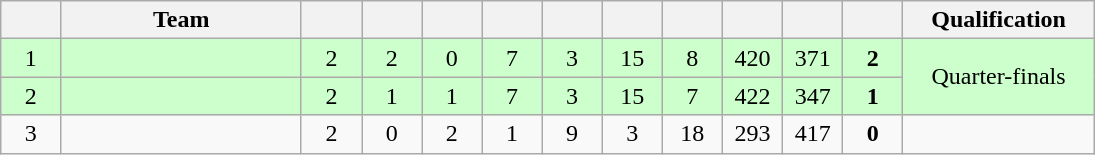<table class=wikitable style="text-align:center" width=730>
<tr>
<th width=5.5%></th>
<th width=22%>Team</th>
<th width=5.5%></th>
<th width=5.5%></th>
<th width=5.5%></th>
<th width=5.5%></th>
<th width=5.5%></th>
<th width=5.5%></th>
<th width=5.5%></th>
<th width=5.5%></th>
<th width=5.5%></th>
<th width=5.5%></th>
<th width=18%>Qualification</th>
</tr>
<tr bgcolor=ccffcc>
<td>1</td>
<td style="text-align:left"></td>
<td>2</td>
<td>2</td>
<td>0</td>
<td>7</td>
<td>3</td>
<td>15</td>
<td>8</td>
<td>420</td>
<td>371</td>
<td><strong>2</strong></td>
<td rowspan=2>Quarter-finals</td>
</tr>
<tr bgcolor=ccffcc>
<td>2</td>
<td style="text-align:left"></td>
<td>2</td>
<td>1</td>
<td>1</td>
<td>7</td>
<td>3</td>
<td>15</td>
<td>7</td>
<td>422</td>
<td>347</td>
<td><strong>1</strong></td>
</tr>
<tr>
<td>3</td>
<td style="text-align:left"></td>
<td>2</td>
<td>0</td>
<td>2</td>
<td>1</td>
<td>9</td>
<td>3</td>
<td>18</td>
<td>293</td>
<td>417</td>
<td><strong>0</strong></td>
<td></td>
</tr>
</table>
